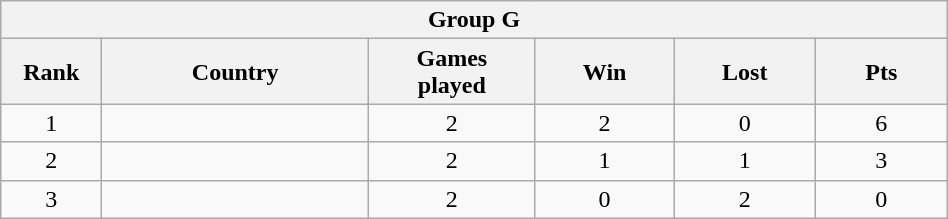<table class="wikitable" style= "text-align: center; Width:50%">
<tr>
<th colspan= 6>Group G</th>
</tr>
<tr>
<th width=2%>Rank</th>
<th width=10%>Country</th>
<th width=5%>Games <br> played</th>
<th width=5%>Win</th>
<th width=5%>Lost</th>
<th width=5%>Pts</th>
</tr>
<tr>
<td>1</td>
<td style= "text-align: left"></td>
<td>2</td>
<td>2</td>
<td>0</td>
<td>6</td>
</tr>
<tr>
<td>2</td>
<td style= "text-align: left"></td>
<td>2</td>
<td>1</td>
<td>1</td>
<td>3</td>
</tr>
<tr>
<td>3</td>
<td style= "text-align: left"></td>
<td>2</td>
<td>0</td>
<td>2</td>
<td>0</td>
</tr>
</table>
